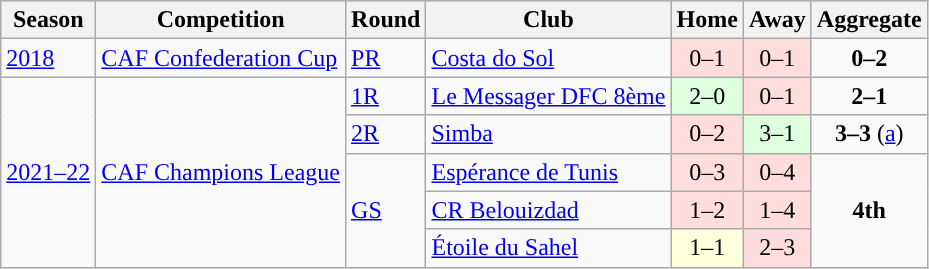<table class="wikitable" style="text-align: left; font-size:100%">
<tr bgcolor="#ccccff">
<th>Season</th>
<th>Competition</th>
<th>Round</th>
<th>Club</th>
<th>Home</th>
<th>Away</th>
<th>Aggregate</th>
</tr>
<tr>
<td><a href='#'>2018</a></td>
<td><a href='#'>CAF Confederation Cup</a></td>
<td><a href='#'>PR</a></td>
<td> <a href='#'>Costa do Sol</a></td>
<td style="text-align:center; background:#fdd;">0–1</td>
<td style="text-align:center; background:#fdd;">0–1</td>
<td align=center><strong>0–2</strong></td>
</tr>
<tr>
<td rowspan=5><a href='#'>2021–22</a></td>
<td rowspan=5><a href='#'>CAF Champions League</a></td>
<td><a href='#'>1R</a></td>
<td> <a href='#'>Le Messager DFC 8ème</a></td>
<td style="text-align:center; background:#dfd;">2–0</td>
<td style="text-align:center; background:#fdd;">0–1</td>
<td align=center><strong>2–1</strong></td>
</tr>
<tr>
<td><a href='#'>2R</a></td>
<td> <a href='#'>Simba</a></td>
<td style="text-align:center; background:#fdd;">0–2</td>
<td style="text-align:center; background:#dfd;">3–1</td>
<td align=center><strong>3–3</strong> (<a href='#'>a</a>)</td>
</tr>
<tr>
<td rowspan=3><a href='#'>GS</a></td>
<td> <a href='#'>Espérance de Tunis</a></td>
<td style="text-align:center; background:#fdd;">0–3</td>
<td style="text-align:center; background:#fdd;">0–4</td>
<td rowspan=3 style="text-align:center;"><strong>4th</strong></td>
</tr>
<tr>
<td> <a href='#'>CR Belouizdad</a></td>
<td style="text-align:center; background:#fdd;">1–2</td>
<td style="text-align:center; background:#fdd;">1–4</td>
</tr>
<tr>
<td> <a href='#'>Étoile du Sahel</a></td>
<td style="text-align:center; background:#ffd;">1–1</td>
<td style="text-align:center; background:#fdd;">2–3</td>
</tr>
</table>
